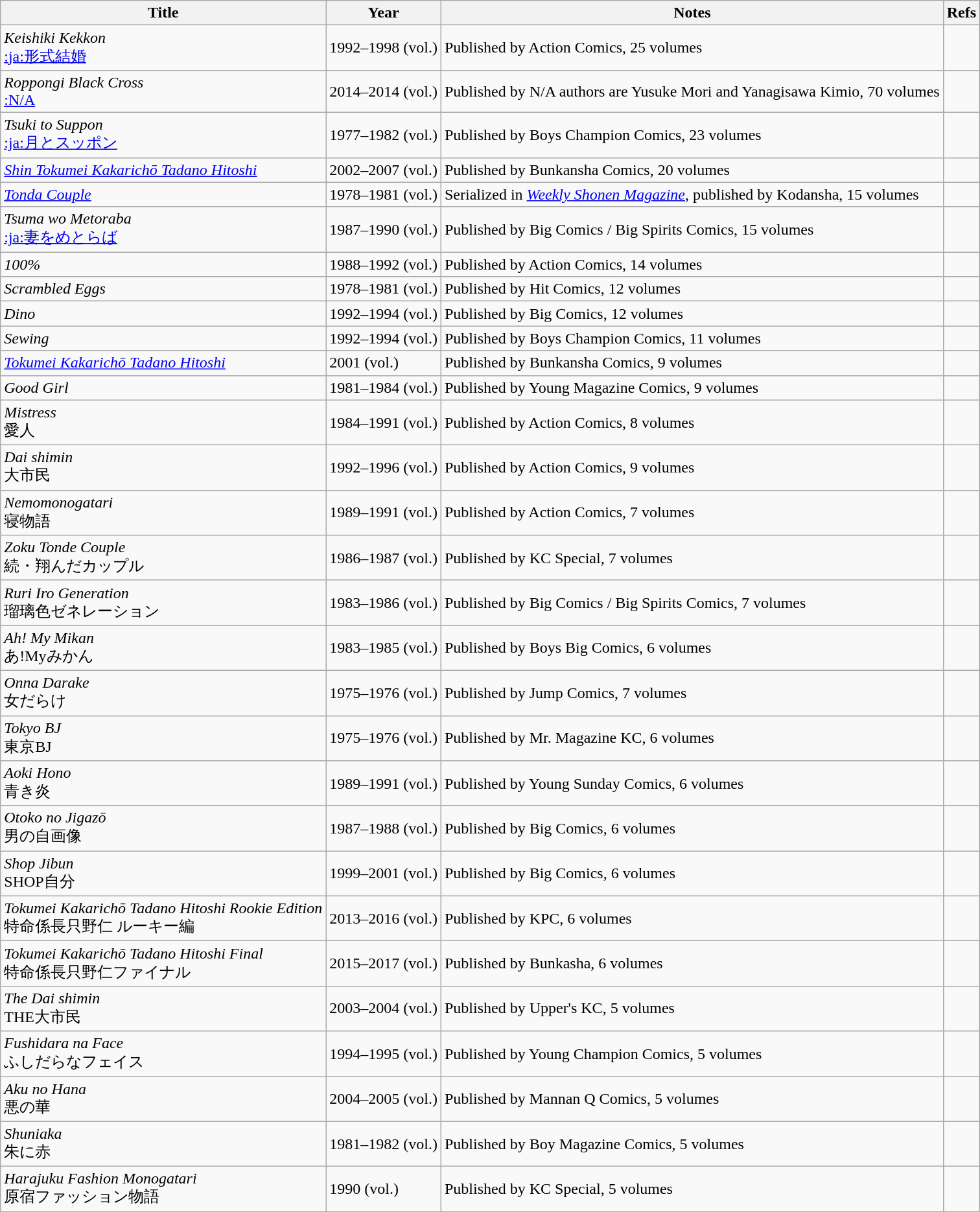<table class="wikitable sortable">
<tr>
<th>Title</th>
<th>Year</th>
<th>Notes</th>
<th>Refs</th>
</tr>
<tr>
<td><em>Keishiki Kekkon</em><br><a href='#'>:ja:形式結婚</a></td>
<td>1992–1998 (vol.)</td>
<td>Published by Action Comics, 25 volumes</td>
<td></td>
</tr>
<tr>
<td><em>Roppongi Black Cross</em><br><a href='#'>:N/A</a></td>
<td>2014–2014 (vol.)</td>
<td>Published by N/A authors are Yusuke Mori and Yanagisawa Kimio, 70 volumes</td>
<td></td>
</tr>
<tr>
<td><em>Tsuki to Suppon</em><br><a href='#'>:ja:月とスッポン</a></td>
<td>1977–1982 (vol.)</td>
<td>Published by Boys Champion Comics, 23 volumes</td>
<td></td>
</tr>
<tr>
<td><em><a href='#'>Shin Tokumei Kakarichō Tadano Hitoshi</a></em></td>
<td>2002–2007 (vol.)</td>
<td>Published by Bunkansha Comics, 20 volumes</td>
<td></td>
</tr>
<tr>
<td><em><a href='#'>Tonda Couple</a></em></td>
<td>1978–1981 (vol.)</td>
<td>Serialized in <em><a href='#'>Weekly Shonen Magazine</a></em>, published by Kodansha, 15 volumes</td>
<td></td>
</tr>
<tr>
<td><em>Tsuma wo Metoraba</em><br><a href='#'>:ja:妻をめとらば</a></td>
<td>1987–1990  (vol.)</td>
<td>Published by Big Comics / Big Spirits Comics, 15 volumes</td>
<td></td>
</tr>
<tr>
<td><em>100%</em></td>
<td>1988–1992 (vol.)</td>
<td>Published by Action Comics, 14 volumes</td>
<td></td>
</tr>
<tr>
<td><em>Scrambled Eggs</em></td>
<td>1978–1981 (vol.)</td>
<td>Published by Hit Comics, 12 volumes</td>
<td></td>
</tr>
<tr>
<td><em>Dino</em></td>
<td>1992–1994 (vol.)</td>
<td>Published by Big Comics, 12 volumes</td>
<td></td>
</tr>
<tr>
<td><em>Sewing</em></td>
<td>1992–1994 (vol.)</td>
<td>Published by Boys Champion Comics, 11 volumes</td>
<td></td>
</tr>
<tr>
<td><em><a href='#'>Tokumei Kakarichō Tadano Hitoshi</a></em></td>
<td>2001 (vol.)</td>
<td>Published by Bunkansha Comics, 9 volumes</td>
<td></td>
</tr>
<tr>
<td><em>Good Girl</em></td>
<td>1981–1984 (vol.)</td>
<td>Published by Young Magazine Comics, 9 volumes</td>
<td></td>
</tr>
<tr>
<td><em>Mistress</em><br>愛人</td>
<td>1984–1991 (vol.)</td>
<td>Published by Action Comics, 8 volumes</td>
<td></td>
</tr>
<tr>
<td><em>Dai shimin</em><br>大市民</td>
<td>1992–1996 (vol.)</td>
<td>Published by Action Comics, 9 volumes</td>
<td></td>
</tr>
<tr>
<td><em>Nemomonogatari</em><br>寝物語</td>
<td>1989–1991 (vol.)</td>
<td>Published by Action Comics, 7 volumes</td>
<td></td>
</tr>
<tr>
<td><em>Zoku Tonde Couple</em><br>続・翔んだカップル</td>
<td>1986–1987 (vol.)</td>
<td>Published by KC Special, 7 volumes</td>
<td></td>
</tr>
<tr>
<td><em>Ruri Iro Generation</em><br>瑠璃色ゼネレーション</td>
<td>1983–1986 (vol.)</td>
<td>Published by Big Comics / Big Spirits Comics, 7 volumes</td>
<td></td>
</tr>
<tr>
<td><em>Ah! My Mikan</em><br>あ!Myみかん</td>
<td>1983–1985 (vol.)</td>
<td>Published by Boys Big Comics, 6 volumes</td>
<td></td>
</tr>
<tr>
<td><em>Onna Darake</em><br>女だらけ</td>
<td>1975–1976 (vol.)</td>
<td>Published by Jump Comics, 7 volumes</td>
<td></td>
</tr>
<tr>
<td><em>Tokyo BJ</em><br>東京BJ</td>
<td>1975–1976 (vol.)</td>
<td>Published by Mr. Magazine KC, 6 volumes</td>
<td></td>
</tr>
<tr>
<td><em>Aoki Hono</em><br>青き炎</td>
<td>1989–1991 (vol.)</td>
<td>Published by Young Sunday Comics, 6 volumes</td>
<td></td>
</tr>
<tr>
<td><em>Otoko no Jigazō</em><br>男の自画像</td>
<td>1987–1988 (vol.)</td>
<td>Published by Big Comics, 6 volumes</td>
<td></td>
</tr>
<tr>
<td><em>Shop Jibun</em><br>SHOP自分</td>
<td>1999–2001 (vol.)</td>
<td>Published by Big Comics, 6 volumes</td>
<td></td>
</tr>
<tr>
<td><em>Tokumei Kakarichō Tadano Hitoshi Rookie Edition </em><br>特命係長只野仁 ルーキー編</td>
<td>2013–2016 (vol.)</td>
<td>Published by KPC, 6 volumes</td>
<td></td>
</tr>
<tr>
<td><em>Tokumei Kakarichō Tadano Hitoshi Final</em><br>特命係長只野仁ファイナル</td>
<td>2015–2017 (vol.)</td>
<td>Published by Bunkasha, 6 volumes</td>
<td></td>
</tr>
<tr>
<td><em>The Dai shimin</em><br>THE大市民</td>
<td>2003–2004 (vol.)</td>
<td>Published by Upper's KC, 5 volumes</td>
<td></td>
</tr>
<tr>
<td><em>Fushidara na Face</em><br>ふしだらなフェイス</td>
<td>1994–1995 (vol.)</td>
<td>Published by Young Champion Comics, 5 volumes</td>
<td></td>
</tr>
<tr>
<td><em>Aku no Hana</em><br>悪の華</td>
<td>2004–2005 (vol.)</td>
<td>Published by Mannan Q Comics, 5 volumes</td>
<td></td>
</tr>
<tr>
<td><em>Shuniaka</em><br>朱に赤</td>
<td>1981–1982 (vol.)</td>
<td>Published by Boy Magazine Comics, 5 volumes</td>
<td></td>
</tr>
<tr>
<td><em>Harajuku Fashion Monogatari</em><br>原宿ファッション物語</td>
<td>1990 (vol.)</td>
<td>Published by KC Special, 5 volumes</td>
<td></td>
</tr>
<tr>
</tr>
</table>
